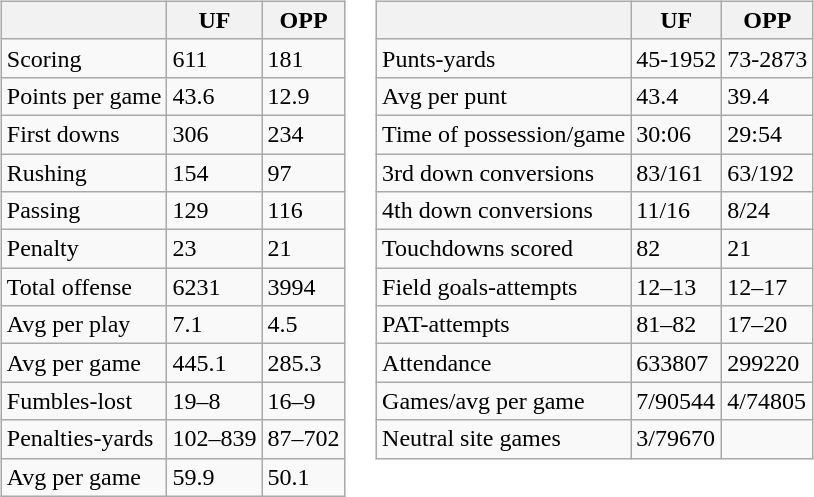<table>
<tr>
<td valign="top"><br><table class="wikitable" style="white-space:nowrap">
<tr>
<th></th>
<th>UF</th>
<th>OPP</th>
</tr>
<tr>
<td>Scoring</td>
<td>611</td>
<td>181</td>
</tr>
<tr>
<td>Points per game</td>
<td>43.6</td>
<td>12.9</td>
</tr>
<tr>
<td>First downs</td>
<td>306</td>
<td>234</td>
</tr>
<tr>
<td>Rushing</td>
<td>154</td>
<td>97</td>
</tr>
<tr>
<td>Passing</td>
<td>129</td>
<td>116</td>
</tr>
<tr>
<td>Penalty</td>
<td>23</td>
<td>21</td>
</tr>
<tr>
<td>Total offense</td>
<td>6231</td>
<td>3994</td>
</tr>
<tr>
<td>Avg per play</td>
<td>7.1</td>
<td>4.5</td>
</tr>
<tr>
<td>Avg per game</td>
<td>445.1</td>
<td>285.3</td>
</tr>
<tr>
<td>Fumbles-lost</td>
<td>19–8</td>
<td>16–9</td>
</tr>
<tr>
<td>Penalties-yards</td>
<td>102–839</td>
<td>87–702</td>
</tr>
<tr>
<td>Avg per game</td>
<td>59.9</td>
<td>50.1</td>
</tr>
</table>
</td>
<td valign="top"><br><table class="wikitable" style="white-space:nowrap">
<tr>
<th></th>
<th>UF</th>
<th>OPP</th>
</tr>
<tr>
<td>Punts-yards</td>
<td>45-1952</td>
<td>73-2873</td>
</tr>
<tr>
<td>Avg per punt</td>
<td>43.4</td>
<td>39.4</td>
</tr>
<tr>
<td>Time of possession/game</td>
<td>30:06</td>
<td>29:54</td>
</tr>
<tr>
<td>3rd down conversions</td>
<td>83/161</td>
<td>63/192</td>
</tr>
<tr>
<td>4th down conversions</td>
<td>11/16</td>
<td>8/24</td>
</tr>
<tr>
<td>Touchdowns scored</td>
<td>82</td>
<td>21</td>
</tr>
<tr>
<td>Field goals-attempts</td>
<td>12–13</td>
<td>12–17</td>
</tr>
<tr>
<td>PAT-attempts</td>
<td>81–82</td>
<td>17–20</td>
</tr>
<tr>
<td>Attendance</td>
<td>633807</td>
<td>299220</td>
</tr>
<tr>
<td>Games/avg per game</td>
<td>7/90544</td>
<td>4/74805</td>
</tr>
<tr>
<td>Neutral site games</td>
<td>3/79670</td>
<td></td>
</tr>
</table>
</td>
</tr>
</table>
